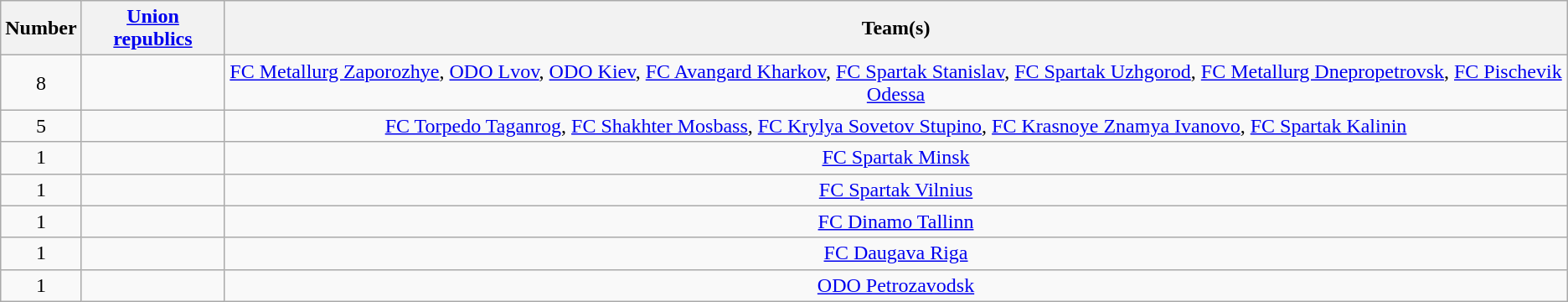<table class="wikitable" style="text-align:center">
<tr>
<th>Number</th>
<th><a href='#'>Union republics</a></th>
<th>Team(s)</th>
</tr>
<tr>
<td rowspan="1">8</td>
<td align="left"></td>
<td><a href='#'>FC Metallurg Zaporozhye</a>, <a href='#'>ODO Lvov</a>, <a href='#'>ODO Kiev</a>, <a href='#'>FC Avangard Kharkov</a>, <a href='#'>FC Spartak Stanislav</a>, <a href='#'>FC Spartak Uzhgorod</a>, <a href='#'>FC Metallurg Dnepropetrovsk</a>, <a href='#'>FC Pischevik Odessa</a></td>
</tr>
<tr>
<td rowspan="1">5</td>
<td align="left"></td>
<td><a href='#'>FC Torpedo Taganrog</a>, <a href='#'>FC Shakhter Mosbass</a>, <a href='#'>FC Krylya Sovetov Stupino</a>, <a href='#'>FC Krasnoye Znamya Ivanovo</a>, <a href='#'>FC Spartak Kalinin</a></td>
</tr>
<tr>
<td rowspan="1">1</td>
<td align="left"></td>
<td><a href='#'>FC Spartak Minsk</a></td>
</tr>
<tr>
<td rowspan="1">1</td>
<td align="left"></td>
<td><a href='#'>FC Spartak Vilnius</a></td>
</tr>
<tr>
<td rowspan="1">1</td>
<td align="left"></td>
<td><a href='#'>FC Dinamo Tallinn</a></td>
</tr>
<tr>
<td rowspan="1">1</td>
<td align="left"></td>
<td><a href='#'>FC Daugava Riga</a></td>
</tr>
<tr>
<td rowspan="1">1</td>
<td align="left"></td>
<td><a href='#'>ODO Petrozavodsk</a></td>
</tr>
</table>
